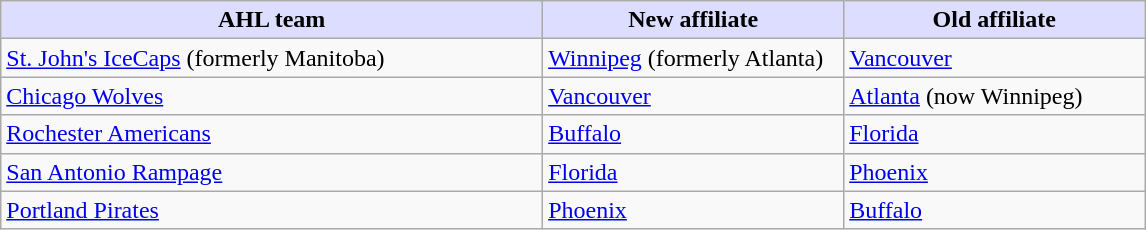<table class="wikitable">
<tr>
<th style="background:#ddf; width:45%;">AHL team</th>
<th style="background:#ddf; width:25%;">New affiliate</th>
<th style="background:#ddf; width:25%;">Old affiliate</th>
</tr>
<tr>
<td align=left><a href='#'>St. John's IceCaps</a> (formerly Manitoba)</td>
<td><a href='#'>Winnipeg</a> (formerly Atlanta)</td>
<td><a href='#'>Vancouver</a></td>
</tr>
<tr>
<td align=left><a href='#'>Chicago Wolves</a></td>
<td><a href='#'>Vancouver</a></td>
<td><a href='#'>Atlanta</a> (now Winnipeg)</td>
</tr>
<tr>
<td align=left><a href='#'>Rochester Americans</a></td>
<td><a href='#'>Buffalo</a></td>
<td><a href='#'>Florida</a></td>
</tr>
<tr>
<td align=left><a href='#'>San Antonio Rampage</a></td>
<td><a href='#'>Florida</a></td>
<td><a href='#'>Phoenix</a></td>
</tr>
<tr>
<td align=left><a href='#'>Portland Pirates</a></td>
<td><a href='#'>Phoenix</a></td>
<td><a href='#'>Buffalo</a></td>
</tr>
</table>
